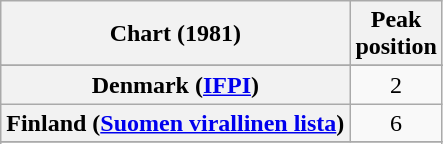<table class="wikitable sortable plainrowheaders" style="text-align:center">
<tr>
<th>Chart (1981)</th>
<th>Peak<br>position</th>
</tr>
<tr>
</tr>
<tr>
<th scope="row">Denmark (<a href='#'>IFPI</a>)</th>
<td>2</td>
</tr>
<tr>
<th scope="row">Finland (<a href='#'>Suomen virallinen lista</a>)</th>
<td>6</td>
</tr>
<tr>
</tr>
<tr>
</tr>
<tr>
</tr>
<tr>
</tr>
<tr>
</tr>
</table>
